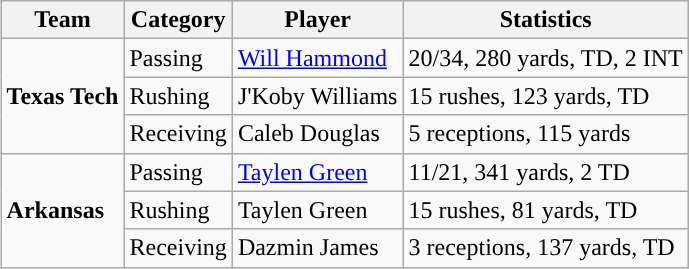<table class="wikitable" style="float: right;">
<tr>
<th>Team</th>
<th>Category</th>
<th>Player</th>
<th>Statistics</th>
</tr>
<tr>
<td rowspan=3><strong>Texas Tech</strong></td>
<td>Passing</td>
<td><a href='#'>Will Hammond</a></td>
<td>20/34, 280 yards, TD, 2 INT</td>
</tr>
<tr>
<td>Rushing</td>
<td>J'Koby Williams</td>
<td>15 rushes, 123 yards, TD</td>
</tr>
<tr>
<td>Receiving</td>
<td>Caleb Douglas</td>
<td>5 receptions, 115 yards</td>
</tr>
<tr>
<td rowspan=3><strong>Arkansas</strong></td>
<td>Passing</td>
<td><a href='#'>Taylen Green</a></td>
<td>11/21, 341 yards, 2 TD</td>
</tr>
<tr>
<td>Rushing</td>
<td>Taylen Green</td>
<td>15 rushes, 81 yards, TD</td>
</tr>
<tr>
<td>Receiving</td>
<td>Dazmin James</td>
<td>3 receptions, 137 yards, TD</td>
</tr>
</table>
